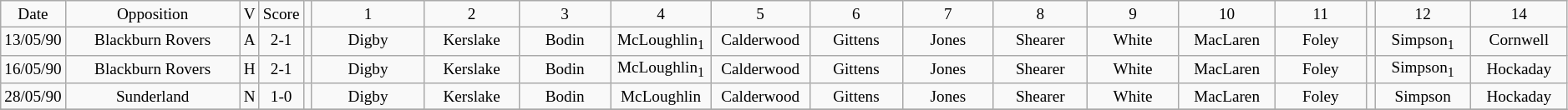<table class="wikitable" style="font-size: 80%; text-align: center;">
<tr style="text-align:center;">
<td style="width:10px; ">Date</td>
<td style="width:150px; ">Opposition</td>
<td style="width:5px; ">V</td>
<td style="width:5px; ">Score</td>
<td style="width:1px; text-align:center;"></td>
<td style="width:95px; ">1</td>
<td style="width:75px; ">2</td>
<td style="width:75px; ">3</td>
<td style="width:75px; ">4</td>
<td style="width:75px; ">5</td>
<td style="width:75px; ">6</td>
<td style="width:75px; ">7</td>
<td style="width:75px; ">8</td>
<td style="width:75px; ">9</td>
<td style="width:75px; ">10</td>
<td style="width:75px; ">11</td>
<td style="width:1px; text-align:center;"></td>
<td style="width:75px; ">12</td>
<td style="width:75px; ">14</td>
</tr>
<tr>
<td>13/05/90</td>
<td>Blackburn Rovers</td>
<td>A</td>
<td>2-1</td>
<td></td>
<td>Digby</td>
<td>Kerslake</td>
<td>Bodin</td>
<td>McLoughlin<sub>1</sub></td>
<td>Calderwood</td>
<td>Gittens</td>
<td>Jones</td>
<td>Shearer</td>
<td>White</td>
<td>MacLaren</td>
<td>Foley</td>
<td></td>
<td>Simpson<sub>1</sub></td>
<td>Cornwell</td>
</tr>
<tr>
<td>16/05/90</td>
<td>Blackburn Rovers</td>
<td>H</td>
<td>2-1</td>
<td></td>
<td>Digby</td>
<td>Kerslake</td>
<td>Bodin</td>
<td>McLoughlin<sub>1</sub></td>
<td>Calderwood</td>
<td>Gittens</td>
<td>Jones</td>
<td>Shearer</td>
<td>White</td>
<td>MacLaren</td>
<td>Foley</td>
<td></td>
<td>Simpson<sub>1</sub></td>
<td>Hockaday</td>
</tr>
<tr>
<td>28/05/90</td>
<td>Sunderland</td>
<td>N</td>
<td>1-0</td>
<td></td>
<td>Digby</td>
<td>Kerslake</td>
<td>Bodin</td>
<td>McLoughlin</td>
<td>Calderwood</td>
<td>Gittens</td>
<td>Jones</td>
<td>Shearer</td>
<td>White</td>
<td>MacLaren</td>
<td>Foley</td>
<td></td>
<td>Simpson</td>
<td>Hockaday</td>
</tr>
<tr>
</tr>
</table>
